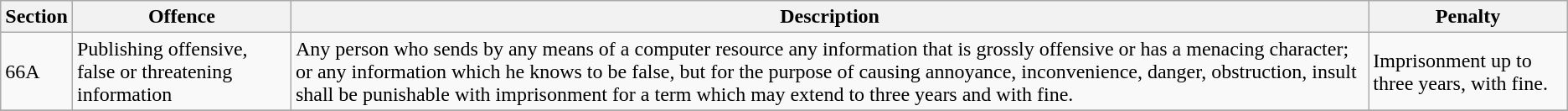<table class="wikitable">
<tr>
<th>Section</th>
<th>Offence</th>
<th>Description</th>
<th>Penalty</th>
</tr>
<tr>
<td>66A</td>
<td>Publishing offensive, false or threatening information</td>
<td>Any person who sends by any means of a computer resource any information that is grossly offensive or has a menacing character; or any information which he knows to be false, but for the purpose of causing annoyance, inconvenience, danger, obstruction, insult shall be punishable with imprisonment for a term which may extend to three years and with fine.</td>
<td>Imprisonment up to three years, with fine.</td>
</tr>
<tr>
</tr>
</table>
